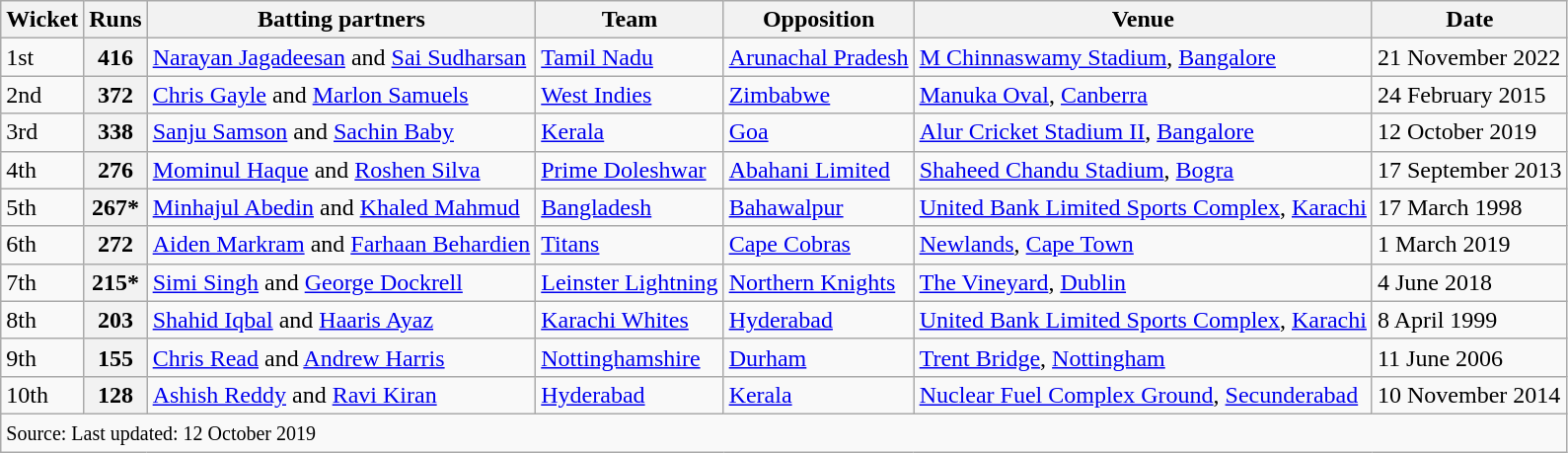<table class="wikitable">
<tr>
<th>Wicket</th>
<th>Runs</th>
<th>Batting partners</th>
<th>Team</th>
<th>Opposition</th>
<th>Venue</th>
<th>Date</th>
</tr>
<tr>
<td>1st</td>
<th>416</th>
<td><a href='#'>Narayan Jagadeesan</a> and <a href='#'>Sai Sudharsan</a></td>
<td> <a href='#'>Tamil Nadu</a></td>
<td> <a href='#'>Arunachal Pradesh</a></td>
<td><a href='#'>M Chinnaswamy Stadium</a>, <a href='#'>Bangalore</a></td>
<td>21 November 2022</td>
</tr>
<tr>
<td>2nd</td>
<th>372</th>
<td><a href='#'>Chris Gayle</a> and <a href='#'>Marlon Samuels</a></td>
<td> <a href='#'>West Indies</a></td>
<td> <a href='#'>Zimbabwe</a></td>
<td><a href='#'>Manuka Oval</a>, <a href='#'>Canberra</a></td>
<td>24 February 2015</td>
</tr>
<tr>
<td>3rd</td>
<th>338</th>
<td><a href='#'>Sanju Samson</a> and <a href='#'>Sachin Baby</a></td>
<td> <a href='#'>Kerala</a></td>
<td> <a href='#'>Goa</a></td>
<td><a href='#'>Alur Cricket Stadium II</a>, <a href='#'>Bangalore</a></td>
<td>12 October 2019</td>
</tr>
<tr>
<td>4th</td>
<th>276</th>
<td><a href='#'>Mominul Haque</a> and <a href='#'>Roshen Silva</a></td>
<td> <a href='#'>Prime Doleshwar</a></td>
<td> <a href='#'>Abahani Limited</a></td>
<td><a href='#'>Shaheed Chandu Stadium</a>, <a href='#'>Bogra</a></td>
<td>17 September 2013</td>
</tr>
<tr>
<td>5th</td>
<th>267*</th>
<td><a href='#'>Minhajul Abedin</a> and <a href='#'>Khaled Mahmud</a></td>
<td> <a href='#'>Bangladesh</a></td>
<td> <a href='#'>Bahawalpur</a></td>
<td><a href='#'>United Bank Limited Sports Complex</a>, <a href='#'>Karachi</a></td>
<td>17 March 1998</td>
</tr>
<tr>
<td>6th</td>
<th>272</th>
<td><a href='#'>Aiden Markram</a> and <a href='#'>Farhaan Behardien</a></td>
<td> <a href='#'>Titans</a></td>
<td> <a href='#'>Cape Cobras</a></td>
<td><a href='#'>Newlands</a>, <a href='#'>Cape Town</a></td>
<td>1 March 2019</td>
</tr>
<tr>
<td>7th</td>
<th>215*</th>
<td><a href='#'>Simi Singh</a> and <a href='#'>George Dockrell</a></td>
<td> <a href='#'>Leinster Lightning</a></td>
<td> <a href='#'>Northern Knights</a></td>
<td><a href='#'>The Vineyard</a>, <a href='#'>Dublin</a></td>
<td>4 June 2018</td>
</tr>
<tr>
<td>8th</td>
<th>203</th>
<td><a href='#'>Shahid Iqbal</a> and <a href='#'>Haaris Ayaz</a></td>
<td> <a href='#'>Karachi Whites</a></td>
<td> <a href='#'>Hyderabad</a></td>
<td><a href='#'>United Bank Limited Sports Complex</a>, <a href='#'>Karachi</a></td>
<td>8 April 1999</td>
</tr>
<tr>
<td>9th</td>
<th>155</th>
<td><a href='#'>Chris Read</a> and <a href='#'>Andrew Harris</a></td>
<td> <a href='#'>Nottinghamshire</a></td>
<td> <a href='#'>Durham</a></td>
<td><a href='#'>Trent Bridge</a>, <a href='#'>Nottingham</a></td>
<td>11 June 2006</td>
</tr>
<tr>
<td>10th</td>
<th>128</th>
<td><a href='#'>Ashish Reddy</a> and <a href='#'>Ravi Kiran</a></td>
<td> <a href='#'>Hyderabad</a></td>
<td> <a href='#'>Kerala</a></td>
<td><a href='#'>Nuclear Fuel Complex Ground</a>, <a href='#'>Secunderabad</a></td>
<td>10 November 2014</td>
</tr>
<tr>
<td colspan=7><small>Source:  Last updated: 12 October 2019</small></td>
</tr>
</table>
